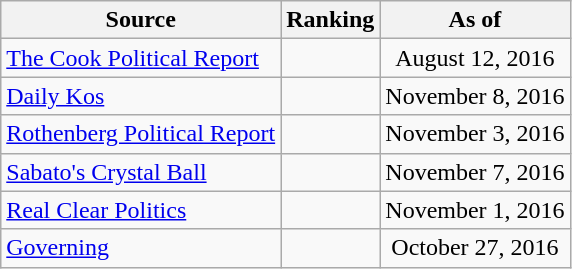<table class="wikitable" style="text-align:center">
<tr>
<th>Source</th>
<th>Ranking</th>
<th>As of</th>
</tr>
<tr>
<td align=left><a href='#'>The Cook Political Report</a></td>
<td></td>
<td>August 12, 2016</td>
</tr>
<tr>
<td align=left><a href='#'>Daily Kos</a></td>
<td></td>
<td>November 8, 2016</td>
</tr>
<tr>
<td align=left><a href='#'>Rothenberg Political Report</a></td>
<td></td>
<td>November 3, 2016</td>
</tr>
<tr>
<td align=left><a href='#'>Sabato's Crystal Ball</a></td>
<td></td>
<td>November 7, 2016</td>
</tr>
<tr>
<td align=left><a href='#'>Real Clear Politics</a></td>
<td></td>
<td>November 1, 2016</td>
</tr>
<tr>
<td align=left><a href='#'>Governing</a></td>
<td></td>
<td>October 27, 2016</td>
</tr>
</table>
